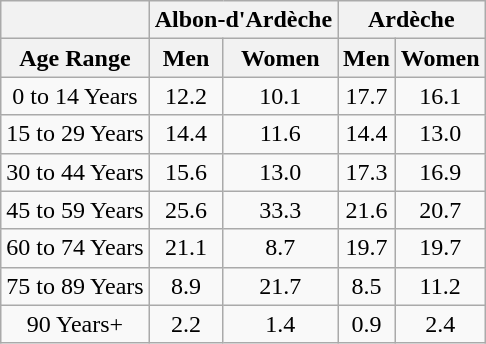<table class="wikitable" style="text-align:center;">
<tr>
<th></th>
<th colspan=2><strong>Albon-d'Ardèche</strong></th>
<th colspan=2><strong>Ardèche</strong></th>
</tr>
<tr>
<th><strong>Age Range</strong></th>
<th><strong>Men</strong></th>
<th><strong>Women</strong></th>
<th><strong>Men</strong></th>
<th><strong>Women</strong></th>
</tr>
<tr>
<td>0 to 14 Years</td>
<td>12.2</td>
<td>10.1</td>
<td>17.7</td>
<td>16.1</td>
</tr>
<tr>
<td>15 to 29 Years</td>
<td>14.4</td>
<td>11.6</td>
<td>14.4</td>
<td>13.0</td>
</tr>
<tr>
<td>30 to 44 Years</td>
<td>15.6</td>
<td>13.0</td>
<td>17.3</td>
<td>16.9</td>
</tr>
<tr>
<td>45 to 59 Years</td>
<td>25.6</td>
<td>33.3</td>
<td>21.6</td>
<td>20.7</td>
</tr>
<tr>
<td>60 to 74 Years</td>
<td>21.1</td>
<td>8.7</td>
<td>19.7</td>
<td>19.7</td>
</tr>
<tr>
<td>75 to 89 Years</td>
<td>8.9</td>
<td>21.7</td>
<td>8.5</td>
<td>11.2</td>
</tr>
<tr>
<td>90 Years+</td>
<td>2.2</td>
<td>1.4</td>
<td>0.9</td>
<td>2.4</td>
</tr>
</table>
